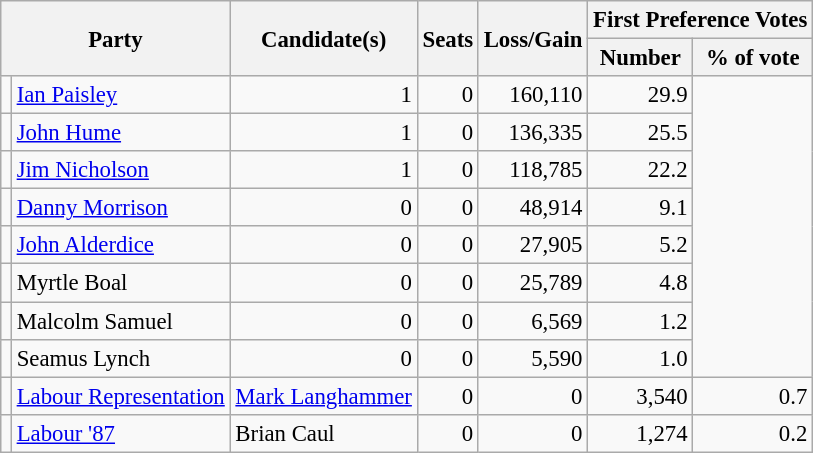<table class="wikitable" style="font-size:95%;">
<tr>
<th rowspan="2" colspan="2">Party</th>
<th rowspan="2">Candidate(s)</th>
<th rowspan="2">Seats</th>
<th rowspan="2">Loss/Gain</th>
<th colspan="2">First Preference Votes</th>
</tr>
<tr>
<th>Number</th>
<th>% of vote</th>
</tr>
<tr align="right">
<td></td>
<td align="left"><a href='#'>Ian Paisley</a></td>
<td>1</td>
<td>0</td>
<td>160,110</td>
<td>29.9</td>
</tr>
<tr align="right">
<td></td>
<td align="left"><a href='#'>John Hume</a></td>
<td>1</td>
<td>0</td>
<td>136,335</td>
<td>25.5</td>
</tr>
<tr align="right">
<td></td>
<td align="left"><a href='#'>Jim Nicholson</a></td>
<td>1</td>
<td>0</td>
<td>118,785</td>
<td>22.2</td>
</tr>
<tr align="right">
<td></td>
<td align="left"><a href='#'>Danny Morrison</a></td>
<td>0</td>
<td>0</td>
<td>48,914</td>
<td>9.1</td>
</tr>
<tr align="right">
<td></td>
<td align="left"><a href='#'>John Alderdice</a></td>
<td>0</td>
<td>0</td>
<td>27,905</td>
<td>5.2</td>
</tr>
<tr align="right">
<td></td>
<td align="left">Myrtle Boal</td>
<td>0</td>
<td>0</td>
<td>25,789</td>
<td>4.8</td>
</tr>
<tr align="right">
<td></td>
<td align="left">Malcolm Samuel</td>
<td>0</td>
<td>0</td>
<td>6,569</td>
<td>1.2</td>
</tr>
<tr align="right">
<td></td>
<td align="left">Seamus Lynch</td>
<td>0</td>
<td>0</td>
<td>5,590</td>
<td>1.0</td>
</tr>
<tr align="right">
<td></td>
<td align="left"><a href='#'>Labour Representation</a></td>
<td align="left"><a href='#'>Mark Langhammer</a></td>
<td>0</td>
<td>0</td>
<td>3,540</td>
<td>0.7</td>
</tr>
<tr align="right">
<td></td>
<td align="left"><a href='#'>Labour '87</a></td>
<td align="left">Brian Caul</td>
<td>0</td>
<td>0</td>
<td>1,274</td>
<td>0.2</td>
</tr>
</table>
